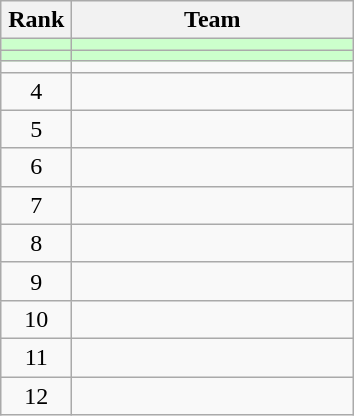<table class="wikitable" style="text-align:center;">
<tr>
<th width=40>Rank</th>
<th width=180>Team</th>
</tr>
<tr bgcolor=#ccffcc>
<td></td>
<td style="text-align:left;"></td>
</tr>
<tr bgcolor=#ccffcc>
<td></td>
<td style="text-align:left;"></td>
</tr>
<tr>
<td></td>
<td style="text-align:left;"></td>
</tr>
<tr>
<td>4</td>
<td style="text-align:left;"></td>
</tr>
<tr>
<td>5</td>
<td style="text-align:left;"></td>
</tr>
<tr>
<td>6</td>
<td style="text-align:left;"></td>
</tr>
<tr>
<td>7</td>
<td style="text-align:left;"></td>
</tr>
<tr>
<td>8</td>
<td style="text-align:left;"></td>
</tr>
<tr>
<td>9</td>
<td style="text-align:left;"></td>
</tr>
<tr>
<td>10</td>
<td style="text-align:left;"></td>
</tr>
<tr>
<td>11</td>
<td style="text-align:left;"></td>
</tr>
<tr>
<td>12</td>
<td style="text-align:left;"></td>
</tr>
</table>
